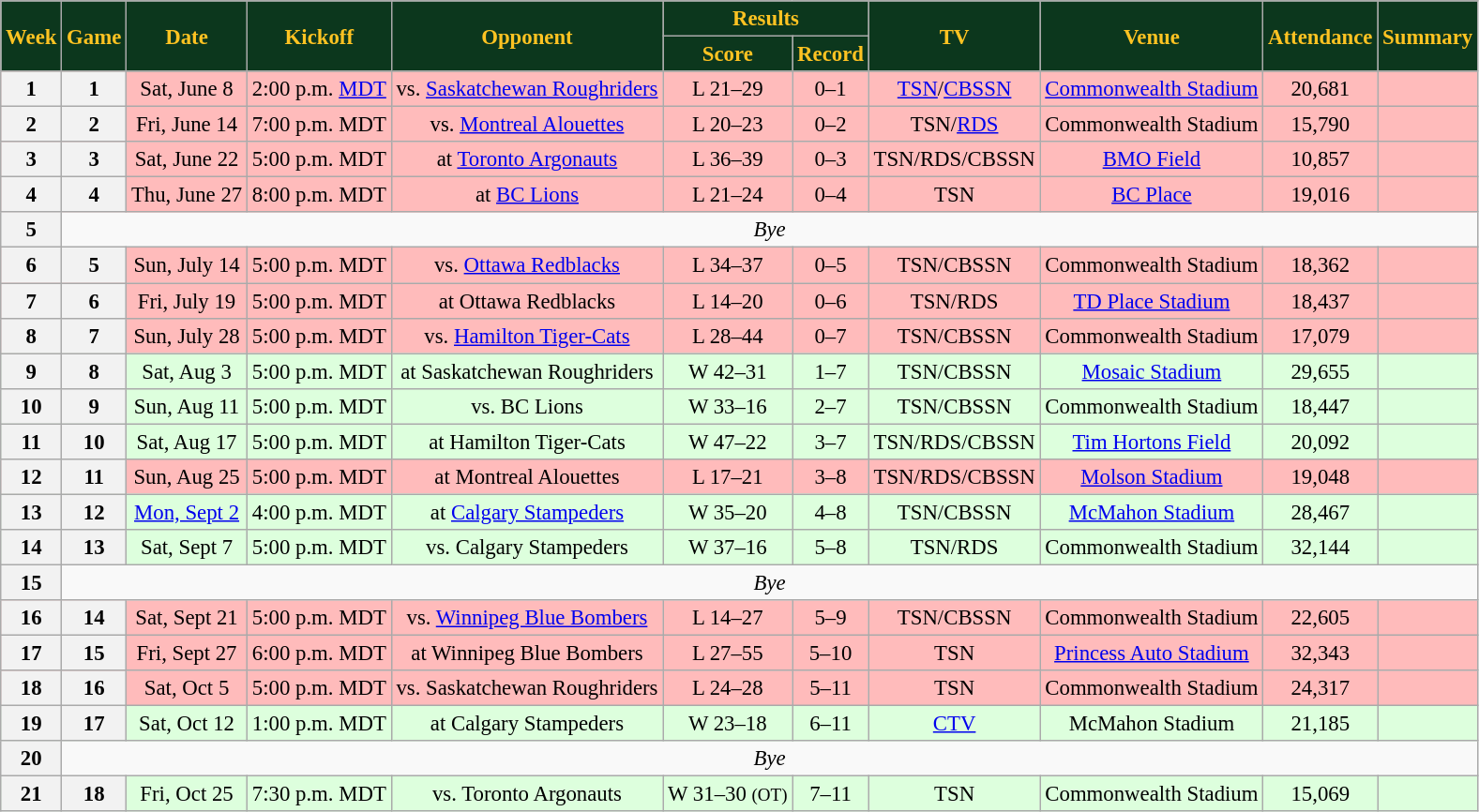<table class="wikitable" style="font-size: 95%;">
<tr>
<th style="background:#0C371D;color:#ffc322;" rowspan=2>Week</th>
<th style="background:#0C371D;color:#ffc322;" rowspan=2>Game</th>
<th style="background:#0C371D;color:#ffc322;" rowspan=2>Date</th>
<th style="background:#0C371D;color:#ffc322;" rowspan=2>Kickoff</th>
<th style="background:#0C371D;color:#ffc322;" rowspan=2>Opponent</th>
<th style="background:#0C371D;color:#ffc322;" colspan=2>Results</th>
<th style="background:#0C371D;color:#ffc322;" rowspan=2>TV</th>
<th style="background:#0C371D;color:#ffc322;" rowspan=2>Venue</th>
<th style="background:#0C371D;color:#ffc322;" rowspan=2>Attendance</th>
<th style="background:#0C371D;color:#ffc322;" rowspan=2>Summary</th>
</tr>
<tr>
<th style="background:#0C371D;color:#ffc322;">Score</th>
<th style="background:#0C371D;color:#ffc322;">Record</th>
</tr>
<tr align="center"= bgcolor="#ffbbbb">
<th align="center"><strong>1</strong></th>
<th align="center"><strong>1</strong></th>
<td align="center">Sat, June 8</td>
<td align="center">2:00 p.m. <a href='#'>MDT</a> </td>
<td align="center">vs. <a href='#'>Saskatchewan Roughriders</a></td>
<td align="center">L 21–29</td>
<td align="center">0–1</td>
<td align="center"><a href='#'>TSN</a>/<a href='#'>CBSSN</a></td>
<td align="center"><a href='#'>Commonwealth Stadium</a></td>
<td align="center">20,681</td>
<td align="center"></td>
</tr>
<tr align="center"= bgcolor="ffbbbb">
<th align="center"><strong>2</strong></th>
<th align="center"><strong>2</strong></th>
<td align="center">Fri, June 14</td>
<td align="center">7:00 p.m. MDT</td>
<td align="center">vs. <a href='#'>Montreal Alouettes</a></td>
<td align="center">L 20–23</td>
<td align="center">0–2</td>
<td align="center">TSN/<a href='#'>RDS</a></td>
<td align="center">Commonwealth Stadium</td>
<td align="center">15,790</td>
<td align="center"></td>
</tr>
<tr align="center"= bgcolor="ffbbbb">
<th align="center"><strong>3</strong></th>
<th align="center"><strong>3</strong></th>
<td align="center">Sat, June 22</td>
<td align="center">5:00 p.m. MDT</td>
<td align="center">at <a href='#'>Toronto Argonauts</a></td>
<td align="center">L 36–39</td>
<td align="center">0–3</td>
<td align="center">TSN/RDS/CBSSN</td>
<td align="center"><a href='#'>BMO Field</a></td>
<td align="center">10,857</td>
<td align="center"></td>
</tr>
<tr align="center"= bgcolor="ffbbbb">
<th align="center"><strong>4</strong></th>
<th align="center"><strong>4</strong></th>
<td align="center">Thu, June 27</td>
<td align="center">8:00 p.m. MDT</td>
<td align="center">at <a href='#'>BC Lions</a></td>
<td align="center">L 21–24</td>
<td align="center">0–4</td>
<td align="center">TSN</td>
<td align="center"><a href='#'>BC Place</a></td>
<td align="center">19,016</td>
<td align="center"></td>
</tr>
<tr align="center"= bgcolor="">
<th align="center"><strong>5</strong></th>
<td colspan=10 align="center" valign="middle"><em>Bye</em></td>
</tr>
<tr align="center"= bgcolor="ffbbbb">
<th align="center"><strong>6</strong></th>
<th align="center"><strong>5</strong></th>
<td align="center">Sun, July 14</td>
<td align="center">5:00 p.m. MDT</td>
<td align="center">vs. <a href='#'>Ottawa Redblacks</a></td>
<td align="center">L 34–37</td>
<td align="center">0–5</td>
<td align="center">TSN/CBSSN</td>
<td align="center">Commonwealth Stadium</td>
<td align="center">18,362</td>
<td align="center"></td>
</tr>
<tr align="center"= bgcolor="ffbbbb">
<th align="center"><strong>7</strong></th>
<th align="center"><strong>6</strong></th>
<td align="center">Fri, July 19</td>
<td align="center">5:00 p.m. MDT</td>
<td align="center">at Ottawa Redblacks</td>
<td align="center">L 14–20</td>
<td align="center">0–6</td>
<td align="center">TSN/RDS</td>
<td align="center"><a href='#'>TD Place Stadium</a></td>
<td align="center">18,437</td>
<td align="center"></td>
</tr>
<tr align="center"= bgcolor="ffbbbb">
<th align="center"><strong>8</strong></th>
<th align="center"><strong>7</strong></th>
<td align="center">Sun, July 28</td>
<td align="center">5:00 p.m. MDT</td>
<td align="center">vs. <a href='#'>Hamilton Tiger-Cats</a></td>
<td align="center">L 28–44</td>
<td align="center">0–7</td>
<td align="center">TSN/CBSSN</td>
<td align="center">Commonwealth Stadium</td>
<td align="center">17,079</td>
<td align="center"></td>
</tr>
<tr align="center"= bgcolor="ddffdd">
<th align="center"><strong>9</strong></th>
<th align="center"><strong>8</strong></th>
<td align="center">Sat, Aug 3</td>
<td align="center">5:00 p.m. MDT</td>
<td align="center">at Saskatchewan Roughriders</td>
<td align="center">W 42–31</td>
<td align="center">1–7</td>
<td align="center">TSN/CBSSN</td>
<td align="center"><a href='#'>Mosaic Stadium</a></td>
<td align="center">29,655</td>
<td align="center"></td>
</tr>
<tr align="center"= bgcolor="ddffdd">
<th align="center"><strong>10</strong></th>
<th align="center"><strong>9</strong></th>
<td align="center">Sun, Aug 11</td>
<td align="center">5:00 p.m. MDT</td>
<td align="center">vs. BC Lions</td>
<td align="center">W 33–16</td>
<td align="center">2–7</td>
<td align="center">TSN/CBSSN</td>
<td align="center">Commonwealth Stadium</td>
<td align="center">18,447</td>
<td align="center"></td>
</tr>
<tr align="center"= bgcolor="ddffdd">
<th align="center"><strong>11</strong></th>
<th align="center"><strong>10</strong></th>
<td align="center">Sat, Aug 17</td>
<td align="center">5:00 p.m. MDT</td>
<td align="center">at Hamilton Tiger-Cats</td>
<td align="center">W 47–22</td>
<td align="center">3–7</td>
<td align="center">TSN/RDS/CBSSN</td>
<td align="center"><a href='#'>Tim Hortons Field</a></td>
<td align="center">20,092</td>
<td align="center"></td>
</tr>
<tr align="center"= bgcolor="ffbbbb">
<th align="center"><strong>12</strong></th>
<th align="center"><strong>11</strong></th>
<td align="center">Sun, Aug 25</td>
<td align="center">5:00 p.m. MDT</td>
<td align="center">at Montreal Alouettes</td>
<td align="center">L 17–21</td>
<td align="center">3–8</td>
<td align="center">TSN/RDS/CBSSN</td>
<td align="center"><a href='#'>Molson Stadium</a></td>
<td align="center">19,048</td>
<td align="center"></td>
</tr>
<tr align="center"= bgcolor="ddffdd">
<th align="center"><strong>13</strong></th>
<th align="center"><strong>12</strong></th>
<td align="center"><a href='#'>Mon, Sept 2</a></td>
<td align="center">4:00 p.m. MDT</td>
<td align="center">at <a href='#'>Calgary Stampeders</a></td>
<td align="center">W 35–20</td>
<td align="center">4–8</td>
<td align="center">TSN/CBSSN</td>
<td align="center"><a href='#'>McMahon Stadium</a></td>
<td align="center">28,467</td>
<td align="center"></td>
</tr>
<tr align="center"= bgcolor="ddffdd">
<th align="center"><strong>14</strong></th>
<th align="center"><strong>13</strong></th>
<td align="center">Sat, Sept 7</td>
<td align="center">5:00 p.m. MDT</td>
<td align="center">vs. Calgary Stampeders</td>
<td align="center">W 37–16</td>
<td align="center">5–8</td>
<td align="center">TSN/RDS</td>
<td align="center">Commonwealth Stadium</td>
<td align="center">32,144</td>
<td align="center"></td>
</tr>
<tr align="center"= bgcolor="">
<th align="center"><strong>15</strong></th>
<td colspan=10 align="center" valign="middle"><em>Bye</em></td>
</tr>
<tr align="center"= bgcolor="ffbbbb">
<th align="center"><strong>16</strong></th>
<th align="center"><strong>14</strong></th>
<td align="center">Sat, Sept 21</td>
<td align="center">5:00 p.m. MDT</td>
<td align="center">vs. <a href='#'>Winnipeg Blue Bombers</a></td>
<td align="center">L 14–27</td>
<td align="center">5–9</td>
<td align="center">TSN/CBSSN</td>
<td align="center">Commonwealth Stadium</td>
<td align="center">22,605</td>
<td align="center"></td>
</tr>
<tr align="center"= bgcolor="ffbbbb">
<th align="center"><strong>17</strong></th>
<th align="center"><strong>15</strong></th>
<td align="center">Fri, Sept 27</td>
<td align="center">6:00 p.m. MDT</td>
<td align="center">at Winnipeg Blue Bombers</td>
<td align="center">L 27–55</td>
<td align="center">5–10</td>
<td align="center">TSN</td>
<td align="center"><a href='#'>Princess Auto Stadium</a></td>
<td align="center">32,343</td>
<td align="center"></td>
</tr>
<tr align="center"= bgcolor="ffbbbb">
<th align="center"><strong>18</strong></th>
<th align="center"><strong>16</strong></th>
<td align="center">Sat, Oct 5</td>
<td align="center">5:00 p.m. MDT</td>
<td align="center">vs. Saskatchewan Roughriders</td>
<td align="center">L 24–28</td>
<td align="center">5–11</td>
<td align="center">TSN</td>
<td align="center">Commonwealth Stadium</td>
<td align="center">24,317</td>
<td align="center"></td>
</tr>
<tr align="center"= bgcolor="ddffdd">
<th align="center"><strong>19</strong></th>
<th align="center"><strong>17</strong></th>
<td align="center">Sat, Oct 12</td>
<td align="center">1:00 p.m. MDT</td>
<td align="center">at Calgary Stampeders</td>
<td align="center">W 23–18</td>
<td align="center">6–11</td>
<td align="center"><a href='#'>CTV</a></td>
<td align="center">McMahon Stadium</td>
<td align="center">21,185</td>
<td align="center"></td>
</tr>
<tr align="center"= bgcolor="">
<th align="center"><strong>20</strong></th>
<td colspan=10 align="center" valign="middle"><em>Bye</em></td>
</tr>
<tr align="center"= bgcolor="ddffdd">
<th align="center"><strong>21</strong></th>
<th align="center"><strong>18</strong></th>
<td align="center">Fri, Oct 25</td>
<td align="center">7:30 p.m. MDT</td>
<td align="center">vs. Toronto Argonauts</td>
<td align="center">W 31–30 <small>(OT)</small></td>
<td align="center">7–11</td>
<td align="center">TSN</td>
<td align="center">Commonwealth Stadium</td>
<td align="center">15,069</td>
<td align="center"></td>
</tr>
</table>
